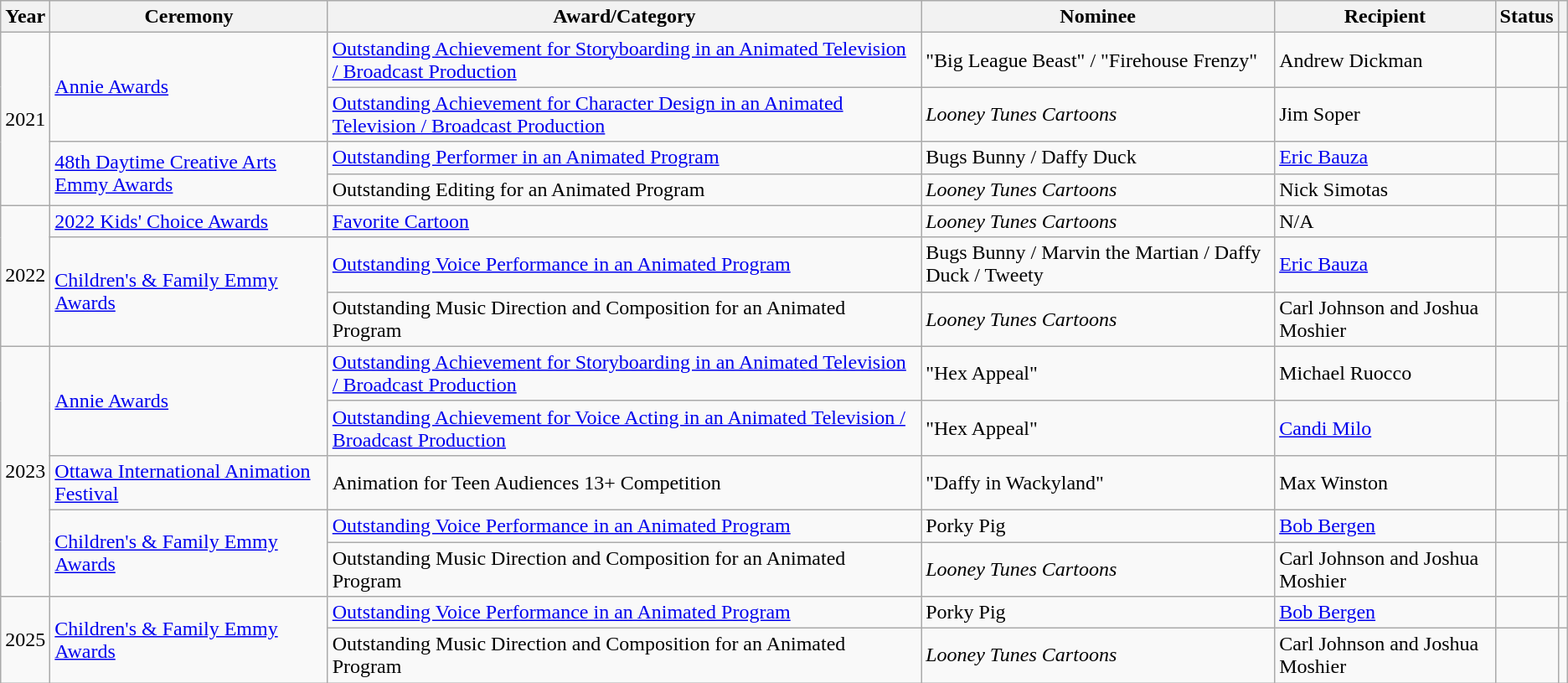<table class="wikitable">
<tr>
<th>Year</th>
<th>Ceremony</th>
<th>Award/Category</th>
<th>Nominee</th>
<th>Recipient</th>
<th>Status</th>
<th></th>
</tr>
<tr>
<td rowspan="4">2021</td>
<td rowspan="2"><a href='#'>Annie Awards</a></td>
<td><a href='#'>Outstanding Achievement for Storyboarding in an Animated Television / Broadcast Production</a></td>
<td>"Big League Beast" / "Firehouse Frenzy"</td>
<td>Andrew Dickman</td>
<td></td>
<td style="text-align:center;"></td>
</tr>
<tr>
<td><a href='#'>Outstanding Achievement for Character Design in an Animated Television / Broadcast Production</a></td>
<td><em>Looney Tunes Cartoons</em></td>
<td>Jim Soper</td>
<td></td>
<td style="text-align:center;"></td>
</tr>
<tr>
<td rowspan="2"><a href='#'>48th Daytime Creative Arts Emmy Awards</a></td>
<td><a href='#'>Outstanding Performer in an Animated Program</a></td>
<td>Bugs Bunny / Daffy Duck</td>
<td><a href='#'>Eric Bauza</a></td>
<td></td>
<td style="text-align:center;" rowspan="2"></td>
</tr>
<tr>
<td>Outstanding Editing for an Animated Program</td>
<td><em>Looney Tunes Cartoons</em></td>
<td>Nick Simotas</td>
<td></td>
</tr>
<tr>
<td rowspan="3">2022</td>
<td><a href='#'>2022 Kids' Choice Awards</a></td>
<td><a href='#'>Favorite Cartoon</a></td>
<td><em>Looney Tunes Cartoons</em></td>
<td>N/A</td>
<td></td>
<td style="text-align:center;"></td>
</tr>
<tr>
<td rowspan="2"><a href='#'>Children's & Family Emmy Awards</a></td>
<td><a href='#'>Outstanding Voice Performance in an Animated Program</a></td>
<td>Bugs Bunny / Marvin the Martian / Daffy Duck / Tweety</td>
<td><a href='#'>Eric Bauza</a></td>
<td></td>
<td style="text-align:center;"></td>
</tr>
<tr>
<td>Outstanding Music Direction and Composition for an Animated Program</td>
<td><em>Looney Tunes Cartoons</em></td>
<td>Carl Johnson and Joshua Moshier</td>
<td></td>
<td style="text-align:center;"></td>
</tr>
<tr>
<td rowspan="5">2023</td>
<td rowspan="2"><a href='#'>Annie Awards</a></td>
<td><a href='#'>Outstanding Achievement for Storyboarding in an Animated Television / Broadcast Production</a></td>
<td>"Hex Appeal"</td>
<td>Michael Ruocco</td>
<td></td>
<td style="text-align:center;" rowspan="2"></td>
</tr>
<tr>
<td><a href='#'>Outstanding Achievement for Voice Acting in an Animated Television / Broadcast Production</a></td>
<td>"Hex Appeal"</td>
<td><a href='#'>Candi Milo</a></td>
<td></td>
</tr>
<tr>
<td><a href='#'>Ottawa International Animation Festival</a></td>
<td>Animation for Teen Audiences 13+ Competition</td>
<td>"Daffy in Wackyland"</td>
<td>Max Winston</td>
<td></td>
<td style="text-align:center;"></td>
</tr>
<tr>
<td rowspan="2"><a href='#'>Children's & Family Emmy Awards</a></td>
<td><a href='#'>Outstanding Voice Performance in an Animated Program</a></td>
<td>Porky Pig</td>
<td><a href='#'>Bob Bergen</a></td>
<td></td>
<td style="text-align:center;"></td>
</tr>
<tr>
<td>Outstanding Music Direction and Composition for an Animated Program</td>
<td><em>Looney Tunes Cartoons</em></td>
<td>Carl Johnson and Joshua Moshier</td>
<td></td>
<td style="text-align:center;"></td>
</tr>
<tr>
<td rowspan="2">2025</td>
<td rowspan="2"><a href='#'>Children's & Family Emmy Awards</a></td>
<td><a href='#'>Outstanding Voice Performance in an Animated Program</a></td>
<td>Porky Pig</td>
<td><a href='#'>Bob Bergen</a></td>
<td></td>
<td style="text-align:center;"></td>
</tr>
<tr>
<td>Outstanding Music Direction and Composition for an Animated Program</td>
<td><em>Looney Tunes Cartoons</em></td>
<td>Carl Johnson and Joshua Moshier</td>
<td></td>
<td style="text-align:center;"></td>
</tr>
</table>
